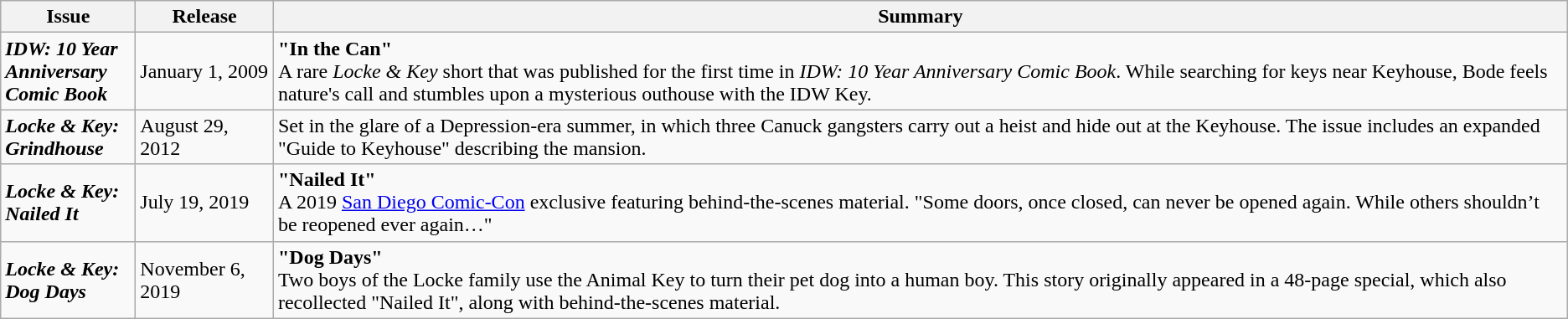<table class="wikitable">
<tr>
<th scope="col" style="width: 100px;"><strong>Issue</strong></th>
<th><strong>Release</strong></th>
<th><strong>Summary</strong></th>
</tr>
<tr>
<td><strong><em>IDW: 10 Year Anniversary Comic Book</em></strong></td>
<td>January 1, 2009</td>
<td><strong>"In the Can"</strong><br>A rare <em>Locke & Key</em> short that was published for the first time in <em>IDW: 10 Year Anniversary Comic Book</em>. While searching for keys near Keyhouse, Bode feels nature's call and stumbles upon a mysterious outhouse with the IDW Key.</td>
</tr>
<tr>
<td><strong><em>Locke & Key:<br>Grindhouse</em></strong></td>
<td>August 29, 2012</td>
<td>Set in the glare of a Depression-era summer, in which three Canuck gangsters carry out a heist and hide out at the Keyhouse. The issue includes an expanded "Guide to Keyhouse" describing the mansion.</td>
</tr>
<tr>
<td><strong><em>Locke & Key:<br>Nailed It</em></strong></td>
<td>July 19, 2019</td>
<td><strong>"Nailed It"</strong><br>A 2019 <a href='#'>San Diego Comic-Con</a> exclusive featuring behind-the-scenes material. "Some doors, once closed, can never be opened again. While others shouldn’t be reopened ever again…"</td>
</tr>
<tr>
<td><strong><em>Locke & Key:<br>Dog Days</em></strong></td>
<td>November 6, 2019</td>
<td><strong>"Dog Days"</strong><br>Two boys of the Locke family use the Animal Key to turn their pet dog into a human boy. This story originally appeared in a 48-page special, which also recollected "Nailed It", along with behind-the-scenes material.</td>
</tr>
</table>
